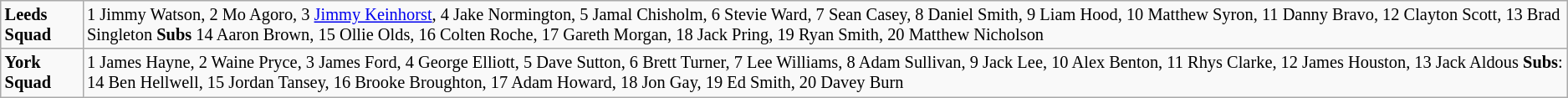<table class="wikitable" style="font-size:85%;">
<tr>
<td><strong>Leeds Squad</strong></td>
<td>1 Jimmy Watson, 2 Mo Agoro, 3 <a href='#'>Jimmy Keinhorst</a>, 4 Jake Normington, 5 Jamal Chisholm, 6 Stevie Ward, 7 Sean Casey, 8 Daniel Smith, 9 Liam Hood, 10 Matthew Syron, 11 Danny Bravo, 12 Clayton Scott, 13 Brad Singleton <strong>Subs</strong> 14 Aaron Brown, 15 Ollie Olds, 16 Colten Roche, 17 Gareth Morgan, 18 Jack Pring, 19 Ryan Smith, 20 Matthew Nicholson</td>
</tr>
<tr>
<td><strong>York Squad</strong></td>
<td>1 James Hayne, 2 Waine Pryce, 3 James Ford, 4 George Elliott, 5 Dave Sutton, 6 Brett Turner, 7 Lee Williams, 8 Adam Sullivan, 9 Jack Lee, 10 Alex Benton, 11 Rhys Clarke, 12 James Houston, 13 Jack Aldous <strong>Subs</strong>: 14 Ben Hellwell, 15 Jordan Tansey, 16 Brooke Broughton, 17 Adam Howard, 18 Jon Gay, 19 Ed Smith, 20 Davey Burn</td>
</tr>
</table>
